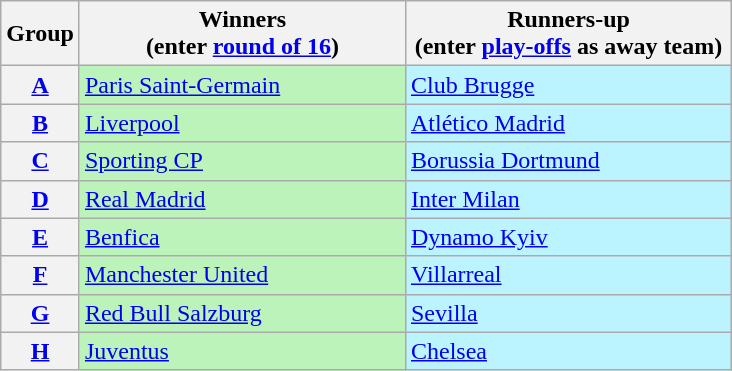<table class="wikitable">
<tr>
<th>Group</th>
<th width=210>Winners<br>(enter <a href='#'>round of 16</a>)</th>
<th width=210>Runners-up<br>(enter <a href='#'>play-offs</a> as away team)</th>
</tr>
<tr>
<th><a href='#'>A</a></th>
<td bgcolor=#BBF3BB> <a href='#'>Paris Saint-Germain</a></td>
<td bgcolor=#BBF3FF> <a href='#'>Club Brugge</a></td>
</tr>
<tr>
<th><a href='#'>B</a></th>
<td bgcolor=#BBF3BB> <a href='#'>Liverpool</a></td>
<td bgcolor=#BBF3FF> <a href='#'>Atlético Madrid</a></td>
</tr>
<tr>
<th><a href='#'>C</a></th>
<td bgcolor=#BBF3BB> <a href='#'>Sporting CP</a></td>
<td bgcolor=#BBF3FF> <a href='#'>Borussia Dortmund</a></td>
</tr>
<tr>
<th><a href='#'>D</a></th>
<td bgcolor=#BBF3BB> <a href='#'>Real Madrid</a></td>
<td bgcolor=#BBF3FF> <a href='#'>Inter Milan</a></td>
</tr>
<tr>
<th><a href='#'>E</a></th>
<td bgcolor=#BBF3BB> <a href='#'>Benfica</a></td>
<td bgcolor=#BBF3FF> <a href='#'>Dynamo Kyiv</a></td>
</tr>
<tr>
<th><a href='#'>F</a></th>
<td bgcolor=#BBF3BB> <a href='#'>Manchester United</a></td>
<td bgcolor=#BBF3FF> <a href='#'>Villarreal</a></td>
</tr>
<tr>
<th><a href='#'>G</a></th>
<td bgcolor=#BBF3BB> <a href='#'>Red Bull Salzburg</a></td>
<td bgcolor=#BBF3FF> <a href='#'>Sevilla</a></td>
</tr>
<tr>
<th><a href='#'>H</a></th>
<td bgcolor=#BBF3BB> <a href='#'>Juventus</a></td>
<td bgcolor=#BBF3FF> <a href='#'>Chelsea</a></td>
</tr>
</table>
